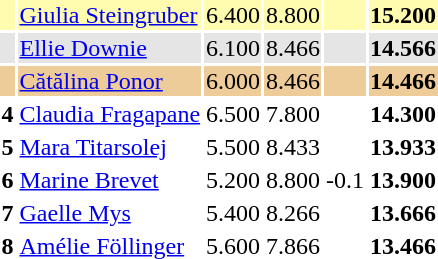<table>
<tr style="background:#fffcaf;">
<th scope=row style="text-align:center"></th>
<td style="text-align:left;"> <a href='#'>Giulia Steingruber</a></td>
<td>6.400</td>
<td>8.800</td>
<td></td>
<td><strong>15.200</strong></td>
</tr>
<tr style="background:#e5e5e5;">
<th scope=row style="text-align:center"></th>
<td style="text-align:left;"> <a href='#'>Ellie Downie</a></td>
<td>6.100</td>
<td>8.466</td>
<td></td>
<td><strong>14.566</strong></td>
</tr>
<tr style="background:#ec9;">
<th scope=row style="text-align:center"></th>
<td style="text-align:left;"> <a href='#'>Cătălina Ponor</a></td>
<td>6.000</td>
<td>8.466</td>
<td></td>
<td><strong>14.466</strong></td>
</tr>
<tr>
<th scope=row style="text-align:center">4</th>
<td style="text-align:left;"> <a href='#'>Claudia Fragapane</a></td>
<td>6.500</td>
<td>7.800</td>
<td></td>
<td><strong>14.300</strong></td>
</tr>
<tr>
<th scope=row style="text-align:center">5</th>
<td style="text-align:left;"> <a href='#'>Mara Titarsolej</a></td>
<td>5.500</td>
<td>8.433</td>
<td></td>
<td><strong>13.933</strong></td>
</tr>
<tr>
<th scope=row style="text-align:center">6</th>
<td style="text-align:left;"> <a href='#'>Marine Brevet</a></td>
<td>5.200</td>
<td>8.800</td>
<td>-0.1</td>
<td><strong>13.900</strong></td>
</tr>
<tr>
<th scope=row style="text-align:center">7</th>
<td style="text-align:left;"> <a href='#'>Gaelle Mys</a></td>
<td>5.400</td>
<td>8.266</td>
<td></td>
<td><strong>13.666</strong></td>
</tr>
<tr>
<th scope=row style="text-align:center">8</th>
<td style="text-align:left;"> <a href='#'>Amélie Föllinger</a></td>
<td>5.600</td>
<td>7.866</td>
<td></td>
<td><strong>13.466</strong></td>
</tr>
</table>
